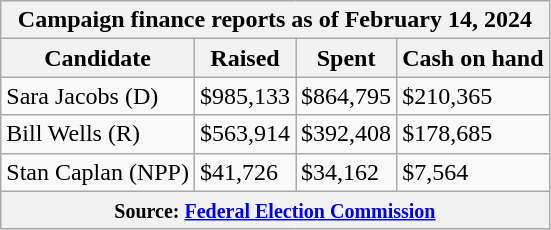<table class="wikitable sortable">
<tr>
<th colspan=4>Campaign finance reports as of February 14, 2024</th>
</tr>
<tr style="text-align:center;">
<th>Candidate</th>
<th>Raised</th>
<th>Spent</th>
<th>Cash on hand</th>
</tr>
<tr>
<td>Sara Jacobs (D)</td>
<td>$985,133</td>
<td>$864,795</td>
<td>$210,365</td>
</tr>
<tr>
<td>Bill Wells (R)</td>
<td>$563,914</td>
<td>$392,408</td>
<td>$178,685</td>
</tr>
<tr>
<td>Stan Caplan (NPP)</td>
<td>$41,726</td>
<td>$34,162</td>
<td>$7,564</td>
</tr>
<tr>
<th colspan="4"><small>Source: <a href='#'>Federal Election Commission</a></small></th>
</tr>
</table>
